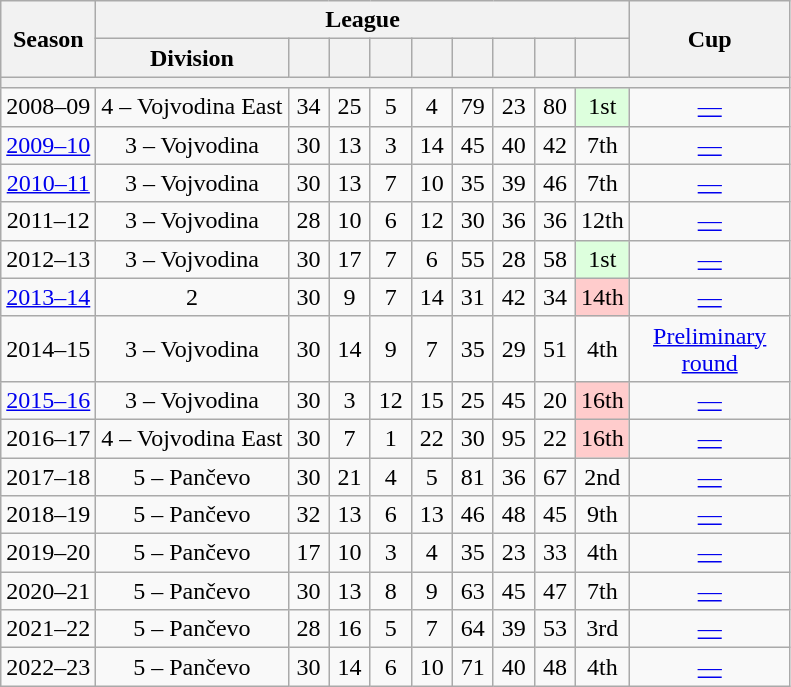<table class="wikitable sortable" style="text-align:center">
<tr>
<th rowspan="2">Season</th>
<th colspan="9">League</th>
<th rowspan="2" width="100">Cup</th>
</tr>
<tr>
<th>Division</th>
<th width="20"></th>
<th width="20"></th>
<th width="20"></th>
<th width="20"></th>
<th width="20"></th>
<th width="20"></th>
<th width="20"></th>
<th width="20"></th>
</tr>
<tr>
<th colspan="11"></th>
</tr>
<tr>
<td>2008–09</td>
<td>4 – Vojvodina East</td>
<td>34</td>
<td>25</td>
<td>5</td>
<td>4</td>
<td>79</td>
<td>23</td>
<td>80</td>
<td style="background-color:#DFD">1st</td>
<td><a href='#'>—</a></td>
</tr>
<tr>
<td><a href='#'>2009–10</a></td>
<td>3 – Vojvodina</td>
<td>30</td>
<td>13</td>
<td>3</td>
<td>14</td>
<td>45</td>
<td>40</td>
<td>42</td>
<td>7th</td>
<td><a href='#'>—</a></td>
</tr>
<tr>
<td><a href='#'>2010–11</a></td>
<td>3 – Vojvodina</td>
<td>30</td>
<td>13</td>
<td>7</td>
<td>10</td>
<td>35</td>
<td>39</td>
<td>46</td>
<td>7th</td>
<td><a href='#'>—</a></td>
</tr>
<tr>
<td>2011–12</td>
<td>3 – Vojvodina</td>
<td>28</td>
<td>10</td>
<td>6</td>
<td>12</td>
<td>30</td>
<td>36</td>
<td>36</td>
<td>12th</td>
<td><a href='#'>—</a></td>
</tr>
<tr>
<td>2012–13</td>
<td>3 – Vojvodina</td>
<td>30</td>
<td>17</td>
<td>7</td>
<td>6</td>
<td>55</td>
<td>28</td>
<td>58</td>
<td style="background-color:#DFD">1st</td>
<td><a href='#'>—</a></td>
</tr>
<tr>
<td><a href='#'>2013–14</a></td>
<td>2</td>
<td>30</td>
<td>9</td>
<td>7</td>
<td>14</td>
<td>31</td>
<td>42</td>
<td>34</td>
<td style="background-color:#FCC">14th</td>
<td><a href='#'>—</a></td>
</tr>
<tr>
<td>2014–15</td>
<td>3 – Vojvodina</td>
<td>30</td>
<td>14</td>
<td>9</td>
<td>7</td>
<td>35</td>
<td>29</td>
<td>51</td>
<td>4th</td>
<td><a href='#'>Preliminary round</a></td>
</tr>
<tr>
<td><a href='#'>2015–16</a></td>
<td>3 – Vojvodina</td>
<td>30</td>
<td>3</td>
<td>12</td>
<td>15</td>
<td>25</td>
<td>45</td>
<td>20</td>
<td style="background-color:#FCC">16th</td>
<td><a href='#'>—</a></td>
</tr>
<tr>
<td>2016–17</td>
<td>4 – Vojvodina East</td>
<td>30</td>
<td>7</td>
<td>1</td>
<td>22</td>
<td>30</td>
<td>95</td>
<td>22</td>
<td style="background-color:#FCC">16th</td>
<td><a href='#'>—</a></td>
</tr>
<tr>
<td>2017–18</td>
<td>5 – Pančevo</td>
<td>30</td>
<td>21</td>
<td>4</td>
<td>5</td>
<td>81</td>
<td>36</td>
<td>67</td>
<td>2nd</td>
<td><a href='#'>—</a></td>
</tr>
<tr>
<td>2018–19</td>
<td>5 – Pančevo</td>
<td>32</td>
<td>13</td>
<td>6</td>
<td>13</td>
<td>46</td>
<td>48</td>
<td>45</td>
<td>9th</td>
<td><a href='#'>—</a></td>
</tr>
<tr>
<td>2019–20</td>
<td>5 – Pančevo</td>
<td>17</td>
<td>10</td>
<td>3</td>
<td>4</td>
<td>35</td>
<td>23</td>
<td>33</td>
<td>4th</td>
<td><a href='#'>—</a></td>
</tr>
<tr>
<td>2020–21</td>
<td>5 – Pančevo</td>
<td>30</td>
<td>13</td>
<td>8</td>
<td>9</td>
<td>63</td>
<td>45</td>
<td>47</td>
<td>7th</td>
<td><a href='#'>—</a></td>
</tr>
<tr>
<td>2021–22</td>
<td>5 – Pančevo</td>
<td>28</td>
<td>16</td>
<td>5</td>
<td>7</td>
<td>64</td>
<td>39</td>
<td>53</td>
<td>3rd</td>
<td><a href='#'>—</a></td>
</tr>
<tr>
<td>2022–23</td>
<td>5 – Pančevo</td>
<td>30</td>
<td>14</td>
<td>6</td>
<td>10</td>
<td>71</td>
<td>40</td>
<td>48</td>
<td>4th</td>
<td><a href='#'>—</a></td>
</tr>
</table>
